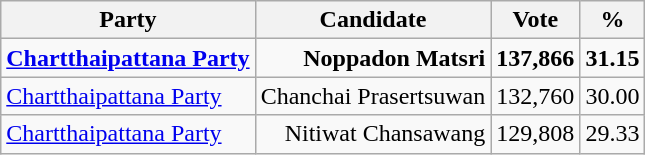<table class="wikitable" style="text-align:right">
<tr>
<th>Party</th>
<th>Candidate</th>
<th>Vote</th>
<th>%</th>
</tr>
<tr>
<td align="left"><strong><a href='#'>Chartthaipattana Party</a></strong></td>
<td><strong>Noppadon Matsri</strong></td>
<td><strong>137,866</strong></td>
<td><strong>31.15</strong></td>
</tr>
<tr>
<td align="left"><a href='#'>Chartthaipattana Party</a></td>
<td>Chanchai Prasertsuwan</td>
<td>132,760</td>
<td>30.00</td>
</tr>
<tr>
<td align="left"><a href='#'>Chartthaipattana Party</a></td>
<td>Nitiwat Chansawang</td>
<td>129,808</td>
<td>29.33</td>
</tr>
</table>
